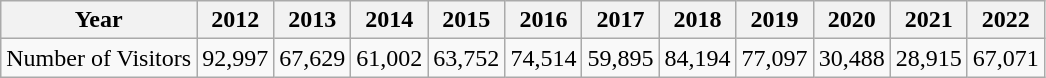<table class="wikitable">
<tr>
<th>Year</th>
<th>2012</th>
<th>2013</th>
<th>2014</th>
<th>2015</th>
<th>2016</th>
<th>2017</th>
<th>2018</th>
<th>2019</th>
<th>2020</th>
<th>2021</th>
<th>2022</th>
</tr>
<tr>
<td>Number of Visitors</td>
<td>92,997</td>
<td>67,629</td>
<td>61,002</td>
<td>63,752</td>
<td>74,514</td>
<td>59,895</td>
<td>84,194</td>
<td>77,097</td>
<td>30,488</td>
<td>28,915</td>
<td>67,071</td>
</tr>
</table>
